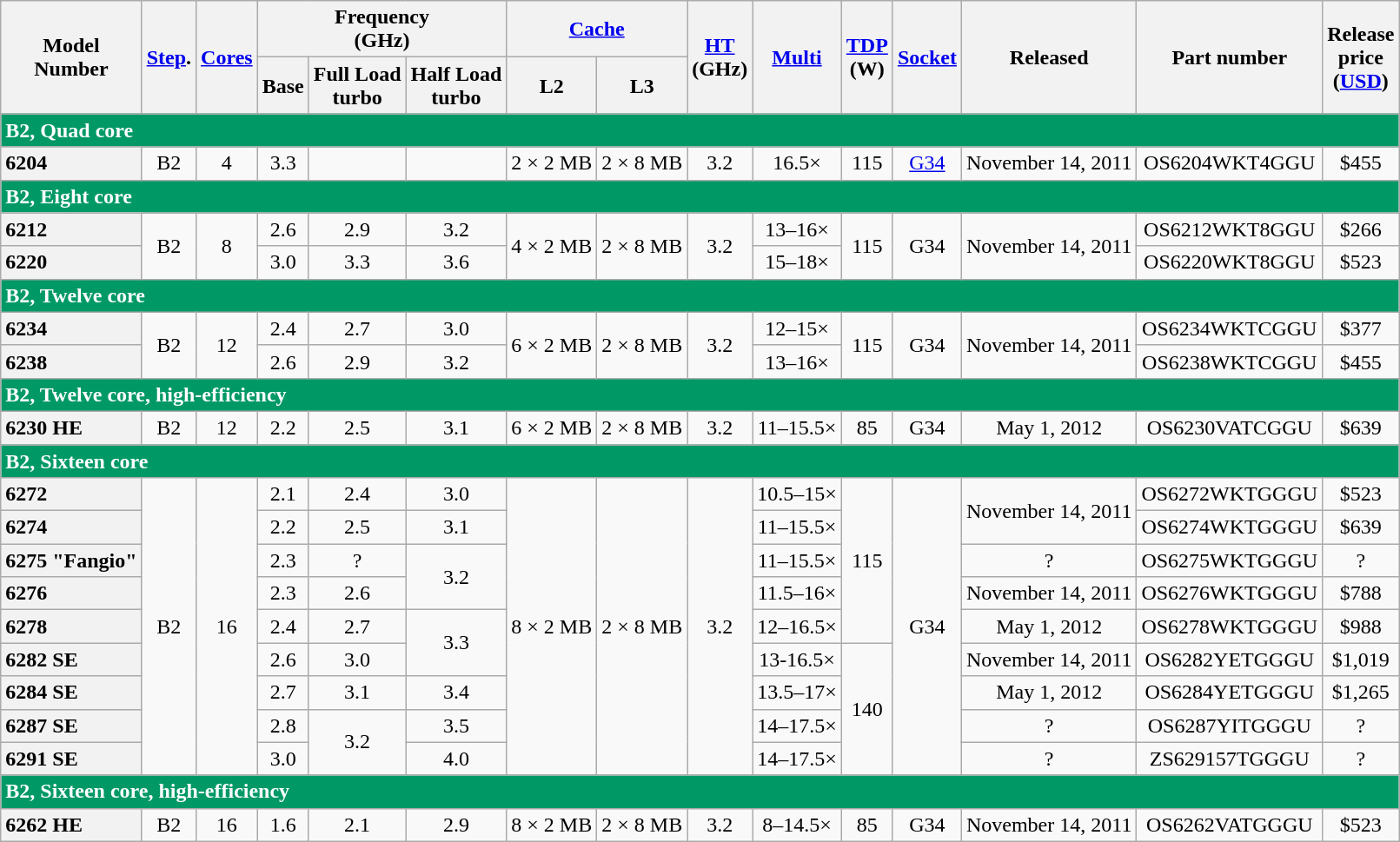<table class="wikitable" style="text-align:center;">
<tr>
<th rowspan="2">Model<br>Number</th>
<th rowspan="2"><a href='#'>Step</a>.</th>
<th rowspan="2"><a href='#'>Cores</a></th>
<th colspan="3">Frequency<br>(GHz)</th>
<th colspan="2"><a href='#'>Cache</a></th>
<th rowspan="2"><a href='#'>HT</a><br>(GHz)</th>
<th rowspan="2"><a href='#'>Multi</a></th>
<th rowspan="2"><a href='#'>TDP</a><br>(W)</th>
<th rowspan="2"><a href='#'>Socket</a></th>
<th rowspan="2">Released</th>
<th rowspan="2">Part number</th>
<th rowspan="2">Release<br>price<br>(<a href='#'>USD</a>)</th>
</tr>
<tr>
<th>Base</th>
<th>Full Load<br>turbo</th>
<th>Half Load<br>turbo</th>
<th>L2</th>
<th>L3</th>
</tr>
<tr>
<td colspan="15"  style="background:#096; color:white; text-align:left;"><strong>B2, Quad core</strong></td>
</tr>
<tr>
<th style="text-align:left;">6204</th>
<td>B2</td>
<td>4</td>
<td>3.3</td>
<td></td>
<td></td>
<td>2 × 2 MB</td>
<td>2 × 8 MB</td>
<td>3.2</td>
<td>16.5×</td>
<td>115</td>
<td><a href='#'>G34</a></td>
<td>November 14, 2011</td>
<td>OS6204WKT4GGU</td>
<td>$455</td>
</tr>
<tr>
<td colspan="15"  style="background:#096; color:white; text-align:left;"><strong>B2, Eight core</strong></td>
</tr>
<tr>
<th style="text-align:left;">6212</th>
<td rowspan="2">B2</td>
<td rowspan="2">8</td>
<td>2.6</td>
<td>2.9</td>
<td>3.2</td>
<td rowspan="2">4 × 2 MB</td>
<td rowspan="2">2 × 8 MB</td>
<td rowspan="2">3.2</td>
<td>13–16×</td>
<td rowspan="2">115</td>
<td rowspan="2">G34</td>
<td rowspan="2">November 14, 2011</td>
<td>OS6212WKT8GGU</td>
<td>$266</td>
</tr>
<tr>
<th style="text-align:left;">6220</th>
<td>3.0</td>
<td>3.3</td>
<td>3.6</td>
<td>15–18×</td>
<td>OS6220WKT8GGU</td>
<td>$523</td>
</tr>
<tr>
<td colspan="15"  style="background:#096; color:white; text-align:left;"><strong>B2, Twelve core</strong></td>
</tr>
<tr>
<th style="text-align:left;">6234</th>
<td rowspan="2">B2</td>
<td rowspan="2">12</td>
<td>2.4</td>
<td>2.7</td>
<td>3.0</td>
<td rowspan="2">6 × 2 MB</td>
<td rowspan="2">2 × 8 MB</td>
<td rowspan="2">3.2</td>
<td>12–15×</td>
<td rowspan="2">115</td>
<td rowspan="2">G34</td>
<td rowspan="2">November 14, 2011</td>
<td>OS6234WKTCGGU</td>
<td>$377</td>
</tr>
<tr>
<th style="text-align:left;">6238</th>
<td>2.6</td>
<td>2.9</td>
<td>3.2</td>
<td>13–16×</td>
<td>OS6238WKTCGGU</td>
<td>$455</td>
</tr>
<tr>
<td colspan="15"  style="background:#096; color:white; text-align:left;"><strong>B2, Twelve core, high-efficiency</strong></td>
</tr>
<tr>
<th style="text-align:left;">6230 HE</th>
<td>B2</td>
<td>12</td>
<td>2.2</td>
<td>2.5</td>
<td>3.1</td>
<td>6 × 2 MB</td>
<td>2 × 8 MB</td>
<td>3.2</td>
<td>11–15.5×</td>
<td>85</td>
<td>G34</td>
<td>May 1, 2012</td>
<td>OS6230VATCGGU</td>
<td>$639</td>
</tr>
<tr>
<td colspan="15"  style="background:#096; color:white; text-align:left;"><strong>B2, Sixteen core</strong></td>
</tr>
<tr>
<th style="text-align:left;">6272</th>
<td rowspan="9">B2</td>
<td rowspan="9">16</td>
<td>2.1</td>
<td>2.4</td>
<td>3.0</td>
<td rowspan="9">8 × 2 MB</td>
<td rowspan="9">2 × 8 MB</td>
<td rowspan="9">3.2</td>
<td>10.5–15×</td>
<td rowspan="5">115</td>
<td rowspan="9">G34</td>
<td rowspan="2">November 14, 2011</td>
<td>OS6272WKTGGGU</td>
<td>$523</td>
</tr>
<tr>
<th style="text-align:left;">6274</th>
<td>2.2</td>
<td>2.5</td>
<td>3.1</td>
<td>11–15.5×</td>
<td>OS6274WKTGGGU</td>
<td>$639</td>
</tr>
<tr>
<th style="text-align:left;">6275 "Fangio"</th>
<td>2.3</td>
<td>?</td>
<td rowspan="2">3.2</td>
<td>11–15.5×</td>
<td>?</td>
<td>OS6275WKTGGGU</td>
<td>?</td>
</tr>
<tr>
<th style="text-align:left;">6276</th>
<td>2.3</td>
<td>2.6</td>
<td>11.5–16×</td>
<td>November 14, 2011</td>
<td>OS6276WKTGGGU</td>
<td>$788</td>
</tr>
<tr>
<th style="text-align:left;">6278</th>
<td>2.4</td>
<td>2.7</td>
<td rowspan="2">3.3</td>
<td>12–16.5×</td>
<td>May 1, 2012</td>
<td>OS6278WKTGGGU</td>
<td>$988</td>
</tr>
<tr>
<th style="text-align:left;">6282 SE</th>
<td>2.6</td>
<td>3.0</td>
<td>13-16.5×</td>
<td rowspan="4">140</td>
<td>November 14, 2011</td>
<td>OS6282YETGGGU</td>
<td>$1,019</td>
</tr>
<tr>
<th style="text-align:left;">6284 SE</th>
<td>2.7</td>
<td>3.1</td>
<td>3.4</td>
<td>13.5–17×</td>
<td>May 1, 2012</td>
<td>OS6284YETGGGU</td>
<td>$1,265</td>
</tr>
<tr>
<th style="text-align:left;">6287 SE</th>
<td>2.8</td>
<td rowspan="2">3.2</td>
<td>3.5</td>
<td>14–17.5×</td>
<td>?</td>
<td>OS6287YITGGGU</td>
<td>?</td>
</tr>
<tr>
<th style="text-align:left;">6291 SE</th>
<td>3.0</td>
<td>4.0</td>
<td>14–17.5×</td>
<td>?</td>
<td>ZS629157TGGGU</td>
<td>?</td>
</tr>
<tr>
<td colspan="15"  style="background:#096; color:white; text-align:left;"><strong>B2, Sixteen core, high-efficiency</strong></td>
</tr>
<tr>
<th style="text-align:left;">6262 HE</th>
<td>B2</td>
<td>16</td>
<td>1.6</td>
<td>2.1</td>
<td>2.9</td>
<td>8 × 2 MB</td>
<td>2 × 8 MB</td>
<td>3.2</td>
<td>8–14.5×</td>
<td>85</td>
<td>G34</td>
<td>November 14, 2011</td>
<td>OS6262VATGGGU</td>
<td>$523</td>
</tr>
</table>
